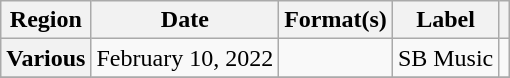<table class="wikitable plainrowheaders">
<tr>
<th scope="col">Region</th>
<th scope="col">Date</th>
<th scope="col">Format(s)</th>
<th scope="col">Label</th>
<th scope="col"></th>
</tr>
<tr>
<th scope="row">Various</th>
<td>February 10, 2022</td>
<td></td>
<td>SB Music</td>
<td align="center"></td>
</tr>
<tr>
</tr>
</table>
